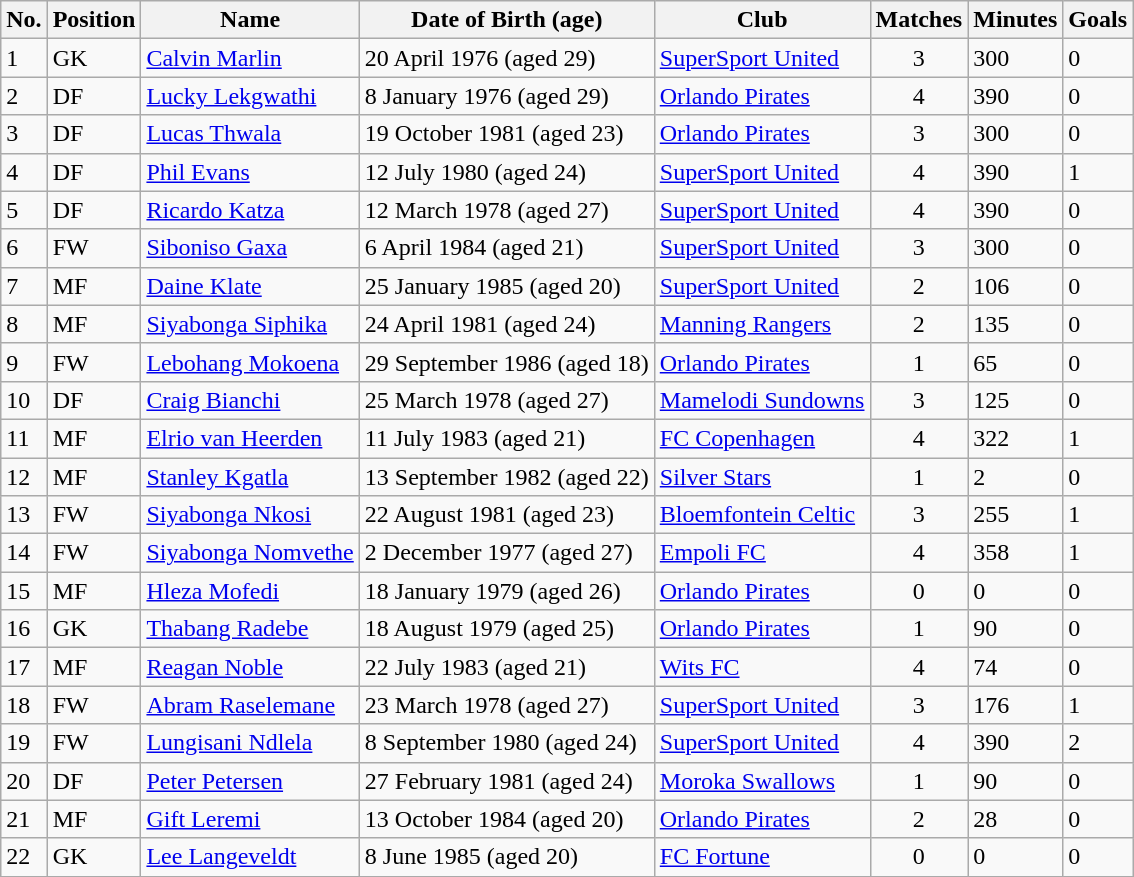<table class="wikitable sortable" style="text-align: left;">
<tr>
<th>No.</th>
<th>Position</th>
<th>Name</th>
<th>Date of Birth (age)</th>
<th>Club</th>
<th>Matches</th>
<th>Minutes</th>
<th>Goals</th>
</tr>
<tr>
<td>1</td>
<td>GK</td>
<td><a href='#'>Calvin Marlin</a></td>
<td>20 April 1976 (aged 29)</td>
<td> <a href='#'>SuperSport United</a></td>
<td align=center>3</td>
<td>300</td>
<td>0</td>
</tr>
<tr>
<td>2</td>
<td>DF</td>
<td><a href='#'>Lucky Lekgwathi</a></td>
<td>8 January 1976 (aged 29)</td>
<td> <a href='#'>Orlando Pirates</a></td>
<td align=center>4</td>
<td>390</td>
<td>0</td>
</tr>
<tr>
<td>3</td>
<td>DF</td>
<td><a href='#'>Lucas Thwala</a></td>
<td>19 October 1981 (aged 23)</td>
<td> <a href='#'>Orlando Pirates</a></td>
<td align=center>3</td>
<td>300</td>
<td>0</td>
</tr>
<tr>
<td>4</td>
<td>DF</td>
<td><a href='#'>Phil Evans</a></td>
<td>12 July 1980 (aged 24)</td>
<td><a href='#'>SuperSport United</a></td>
<td align=center>4</td>
<td>390</td>
<td>1</td>
</tr>
<tr>
<td>5</td>
<td>DF</td>
<td><a href='#'>Ricardo Katza</a></td>
<td>12 March 1978 (aged 27)</td>
<td> <a href='#'>SuperSport United</a></td>
<td align=center>4</td>
<td>390</td>
<td>0</td>
</tr>
<tr>
<td>6</td>
<td>FW</td>
<td><a href='#'>Siboniso Gaxa</a></td>
<td>6 April 1984 (aged 21)</td>
<td> <a href='#'>SuperSport United</a></td>
<td align=center>3</td>
<td>300</td>
<td>0</td>
</tr>
<tr>
<td>7</td>
<td>MF</td>
<td><a href='#'>Daine Klate</a></td>
<td>25 January 1985 (aged 20)</td>
<td> <a href='#'>SuperSport United</a></td>
<td align=center>2</td>
<td>106</td>
<td>0</td>
</tr>
<tr>
<td>8</td>
<td>MF</td>
<td><a href='#'>Siyabonga Siphika</a></td>
<td>24 April 1981 (aged 24)</td>
<td> <a href='#'>Manning Rangers</a></td>
<td align=center>2</td>
<td>135</td>
<td>0</td>
</tr>
<tr>
<td>9</td>
<td>FW</td>
<td><a href='#'>Lebohang Mokoena</a></td>
<td>29 September 1986 (aged 18)</td>
<td> <a href='#'>Orlando Pirates</a></td>
<td align=center>1</td>
<td>65</td>
<td>0</td>
</tr>
<tr>
<td>10</td>
<td>DF</td>
<td><a href='#'>Craig Bianchi</a></td>
<td>25 March 1978 (aged 27)</td>
<td> <a href='#'>Mamelodi Sundowns</a></td>
<td align=center>3</td>
<td>125</td>
<td>0</td>
</tr>
<tr>
<td>11</td>
<td>MF</td>
<td><a href='#'>Elrio van Heerden</a></td>
<td>11 July 1983 (aged 21)</td>
<td> <a href='#'>FC Copenhagen</a></td>
<td align=center>4</td>
<td>322</td>
<td>1</td>
</tr>
<tr>
<td>12</td>
<td>MF</td>
<td><a href='#'>Stanley Kgatla</a></td>
<td>13 September 1982 (aged 22)</td>
<td> <a href='#'>Silver Stars</a></td>
<td align=center>1</td>
<td>2</td>
<td>0</td>
</tr>
<tr>
<td>13</td>
<td>FW</td>
<td><a href='#'>Siyabonga Nkosi</a></td>
<td>22 August 1981 (aged 23)</td>
<td> <a href='#'>Bloemfontein Celtic</a></td>
<td align=center>3</td>
<td>255</td>
<td>1</td>
</tr>
<tr>
<td>14</td>
<td>FW</td>
<td><a href='#'>Siyabonga Nomvethe</a></td>
<td>2 December 1977 (aged 27)</td>
<td> <a href='#'>Empoli FC</a></td>
<td align=center>4</td>
<td>358</td>
<td>1</td>
</tr>
<tr>
<td>15</td>
<td>MF</td>
<td><a href='#'>Hleza Mofedi</a></td>
<td>18 January 1979 (aged 26)</td>
<td> <a href='#'>Orlando Pirates</a></td>
<td align=center>0</td>
<td>0</td>
<td>0</td>
</tr>
<tr>
<td>16</td>
<td>GK</td>
<td><a href='#'>Thabang Radebe</a></td>
<td>18 August 1979 (aged 25)</td>
<td> <a href='#'>Orlando Pirates</a></td>
<td align=center>1</td>
<td>90</td>
<td>0</td>
</tr>
<tr>
<td>17</td>
<td>MF</td>
<td><a href='#'>Reagan Noble</a></td>
<td>22 July 1983 (aged 21)</td>
<td> <a href='#'>Wits FC</a></td>
<td align=center>4</td>
<td>74</td>
<td>0</td>
</tr>
<tr>
<td>18</td>
<td>FW</td>
<td><a href='#'>Abram Raselemane</a></td>
<td>23 March 1978 (aged 27)</td>
<td> <a href='#'>SuperSport United</a></td>
<td align=center>3</td>
<td>176</td>
<td>1</td>
</tr>
<tr>
<td>19</td>
<td>FW</td>
<td><a href='#'>Lungisani Ndlela</a></td>
<td>8 September 1980 (aged 24)</td>
<td> <a href='#'>SuperSport United</a></td>
<td align=center>4</td>
<td>390</td>
<td>2</td>
</tr>
<tr>
<td>20</td>
<td>DF</td>
<td><a href='#'>Peter Petersen</a></td>
<td>27 February 1981 (aged 24)</td>
<td> <a href='#'>Moroka Swallows</a></td>
<td align=center>1</td>
<td>90</td>
<td>0</td>
</tr>
<tr>
<td>21</td>
<td>MF</td>
<td><a href='#'>Gift Leremi</a></td>
<td>13 October 1984 (aged 20)</td>
<td> <a href='#'>Orlando Pirates</a></td>
<td align=center>2</td>
<td>28</td>
<td>0</td>
</tr>
<tr>
<td>22</td>
<td>GK</td>
<td><a href='#'>Lee Langeveldt</a></td>
<td>8 June 1985 (aged 20)</td>
<td> <a href='#'>FC Fortune</a></td>
<td align=center>0</td>
<td>0</td>
<td>0</td>
</tr>
<tr>
</tr>
</table>
